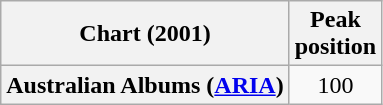<table class="wikitable plainrowheaders" style="text-align:center">
<tr>
<th scope="col">Chart (2001)</th>
<th scope="col">Peak<br>position</th>
</tr>
<tr>
<th scope="row">Australian Albums (<a href='#'>ARIA</a>)</th>
<td>100</td>
</tr>
</table>
